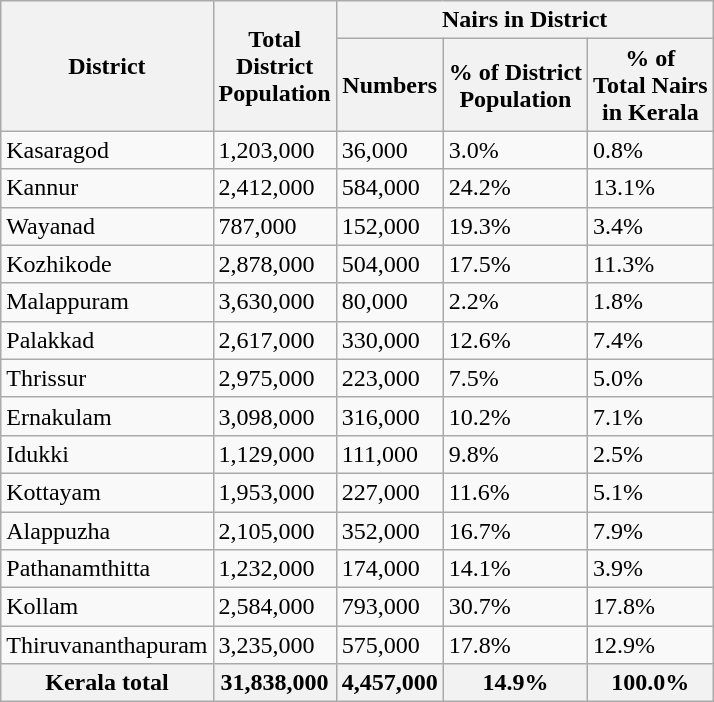<table class="wikitable sortable">
<tr>
<th rowspan=2>District</th>
<th rowspan=2>Total<br>District<br>Population</th>
<th colspan=3>Nairs in District</th>
</tr>
<tr>
<th>Numbers</th>
<th>% of District<br>Population</th>
<th>% of<br>Total Nairs<br>in Kerala</th>
</tr>
<tr>
<td>Kasaragod</td>
<td>1,203,000</td>
<td>36,000</td>
<td>3.0%</td>
<td>0.8%</td>
</tr>
<tr>
<td>Kannur</td>
<td>2,412,000</td>
<td>584,000</td>
<td>24.2%</td>
<td>13.1%</td>
</tr>
<tr>
<td>Wayanad</td>
<td>787,000</td>
<td>152,000</td>
<td>19.3%</td>
<td>3.4%</td>
</tr>
<tr>
<td>Kozhikode</td>
<td>2,878,000</td>
<td>504,000</td>
<td>17.5%</td>
<td>11.3%</td>
</tr>
<tr>
<td>Malappuram</td>
<td>3,630,000</td>
<td>80,000</td>
<td>2.2%</td>
<td>1.8%</td>
</tr>
<tr>
<td>Palakkad</td>
<td>2,617,000</td>
<td>330,000</td>
<td>12.6%</td>
<td>7.4%</td>
</tr>
<tr>
<td>Thrissur</td>
<td>2,975,000</td>
<td>223,000</td>
<td>7.5%</td>
<td>5.0%</td>
</tr>
<tr>
<td>Ernakulam</td>
<td>3,098,000</td>
<td>316,000</td>
<td>10.2%</td>
<td>7.1%</td>
</tr>
<tr>
<td>Idukki</td>
<td>1,129,000</td>
<td>111,000</td>
<td>9.8%</td>
<td>2.5%</td>
</tr>
<tr>
<td>Kottayam</td>
<td>1,953,000</td>
<td>227,000</td>
<td>11.6%</td>
<td>5.1%</td>
</tr>
<tr>
<td>Alappuzha</td>
<td>2,105,000</td>
<td>352,000</td>
<td>16.7%</td>
<td>7.9%</td>
</tr>
<tr>
<td>Pathanamthitta</td>
<td>1,232,000</td>
<td>174,000</td>
<td>14.1%</td>
<td>3.9%</td>
</tr>
<tr>
<td>Kollam</td>
<td>2,584,000</td>
<td>793,000</td>
<td>30.7%</td>
<td>17.8%</td>
</tr>
<tr>
<td>Thiruvananthapuram</td>
<td>3,235,000</td>
<td>575,000</td>
<td>17.8%</td>
<td>12.9%</td>
</tr>
<tr>
<th>Kerala total</th>
<th>31,838,000</th>
<th>4,457,000</th>
<th>14.9%</th>
<th>100.0%</th>
</tr>
</table>
